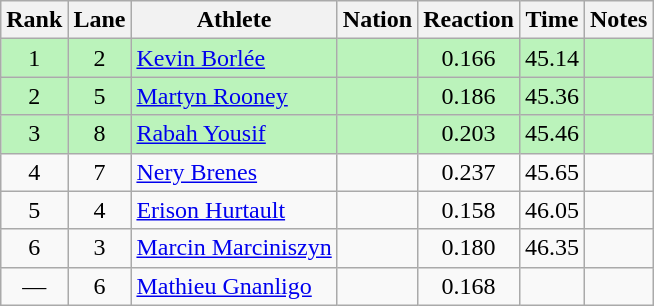<table class="wikitable sortable" style="text-align:center">
<tr>
<th>Rank</th>
<th>Lane</th>
<th>Athlete</th>
<th>Nation</th>
<th>Reaction</th>
<th>Time</th>
<th>Notes</th>
</tr>
<tr style="background:#bbf3bb;">
<td>1</td>
<td>2</td>
<td align=left><a href='#'>Kevin Borlée</a></td>
<td align=left></td>
<td>0.166</td>
<td>45.14</td>
<td></td>
</tr>
<tr style="background:#bbf3bb;">
<td>2</td>
<td>5</td>
<td align=left><a href='#'>Martyn Rooney</a></td>
<td align=left></td>
<td>0.186</td>
<td>45.36</td>
<td></td>
</tr>
<tr style="background:#bbf3bb;">
<td>3</td>
<td>8</td>
<td align=left><a href='#'>Rabah Yousif</a></td>
<td align=left></td>
<td>0.203</td>
<td>45.46</td>
<td></td>
</tr>
<tr>
<td>4</td>
<td>7</td>
<td align=left><a href='#'>Nery Brenes</a></td>
<td align=left></td>
<td>0.237</td>
<td>45.65</td>
<td></td>
</tr>
<tr>
<td>5</td>
<td>4</td>
<td align=left><a href='#'>Erison Hurtault</a></td>
<td align=left></td>
<td>0.158</td>
<td>46.05</td>
<td></td>
</tr>
<tr>
<td>6</td>
<td>3</td>
<td align=left><a href='#'>Marcin Marciniszyn</a></td>
<td align=left></td>
<td>0.180</td>
<td>46.35</td>
<td></td>
</tr>
<tr>
<td data-sort-value=7>—</td>
<td>6</td>
<td align=left><a href='#'>Mathieu Gnanligo</a></td>
<td align=left></td>
<td>0.168</td>
<td></td>
<td></td>
</tr>
</table>
